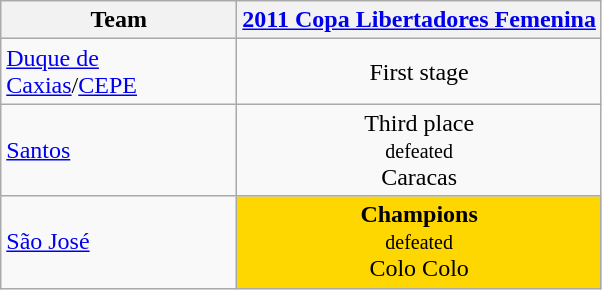<table class="wikitable">
<tr>
<th width=150>Team</th>
<th width=><a href='#'>2011 Copa Libertadores Femenina</a></th>
</tr>
<tr>
<td><a href='#'>Duque de Caxias</a>/<a href='#'>CEPE</a></td>
<td align=center>First stage</td>
</tr>
<tr>
<td><a href='#'>Santos</a></td>
<td align=center>Third place<br><small>defeated</small><br> Caracas</td>
</tr>
<tr>
<td><a href='#'>São José</a></td>
<td align=center bgcolor=gold><strong>Champions</strong><br><small>defeated</small><br> Colo Colo</td>
</tr>
</table>
